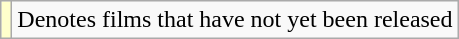<table class="wikitable">
<tr>
<td style="background:#FFFFCC;"></td>
<td>Denotes films that have not yet been released</td>
</tr>
</table>
